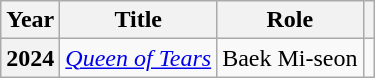<table class="wikitable plainrowheaders">
<tr>
<th scope="col">Year</th>
<th scope="col">Title</th>
<th scope="col">Role</th>
<th scope="col" class="unsortable"></th>
</tr>
<tr>
<th scope="row">2024</th>
<td><em><a href='#'>Queen of Tears</a></em></td>
<td>Baek Mi-seon</td>
<td style="text-align:center"></td>
</tr>
</table>
